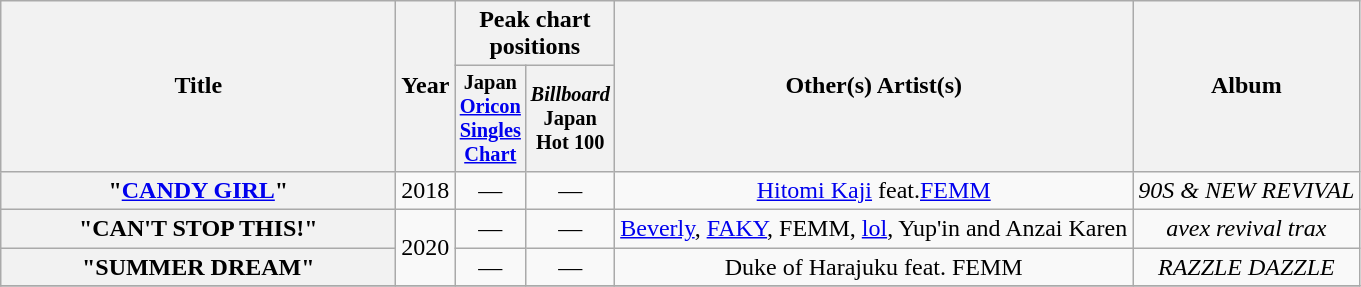<table class="wikitable plainrowheaders" style="text-align:center;">
<tr>
<th scope="col" rowspan="2" style="width:16em;">Title</th>
<th scope="col" rowspan="2">Year</th>
<th scope="col" colspan="2">Peak chart positions</th>
<th scope="col" rowspan="2">Other(s) Artist(s)</th>
<th scope="col" rowspan="2">Album</th>
</tr>
<tr>
<th style="width:3em;font-size:85%">Japan <a href='#'>Oricon Singles Chart</a></th>
<th style="width:3em;font-size:85%"><em>Billboard</em> Japan Hot 100<br></th>
</tr>
<tr>
<th scope="row">"<a href='#'>CANDY GIRL</a>"</th>
<td>2018</td>
<td>—</td>
<td>—</td>
<td><a href='#'>Hitomi Kaji</a> feat.<a href='#'>FEMM</a></td>
<td rowspan="1"><em>90S & NEW REVIVAL</em></td>
</tr>
<tr>
<th scope="row">"CAN'T STOP THIS!"</th>
<td rowspan="2">2020</td>
<td>—</td>
<td>—</td>
<td><a href='#'>Beverly</a>, <a href='#'>FAKY</a>, FEMM, <a href='#'>lol</a>, Yup'in and Anzai Karen</td>
<td rowspan="1"><em>avex revival trax</em></td>
</tr>
<tr>
<th scope="row">"SUMMER DREAM"</th>
<td>—</td>
<td>—</td>
<td>Duke of Harajuku feat. FEMM</td>
<td rowspan="1"><em>RAZZLE DAZZLE</em></td>
</tr>
<tr>
</tr>
</table>
